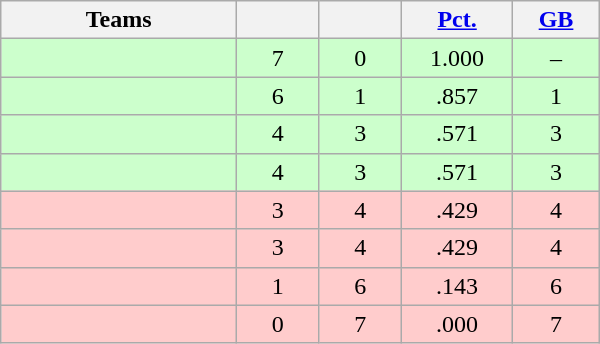<table class="wikitable" width="400" style="text-align:center;">
<tr>
<th width="20%">Teams</th>
<th width="7%"></th>
<th width="7%"></th>
<th width="8%"><a href='#'>Pct.</a></th>
<th width="7%"><a href='#'>GB</a></th>
</tr>
<tr style="background-color:#cfc">
<td align=left></td>
<td>7</td>
<td>0</td>
<td>1.000</td>
<td>–</td>
</tr>
<tr style="background-color:#cfc">
<td align=left></td>
<td>6</td>
<td>1</td>
<td>.857</td>
<td>1</td>
</tr>
<tr style="background-color:#cfc">
<td align=left></td>
<td>4</td>
<td>3</td>
<td>.571</td>
<td>3</td>
</tr>
<tr style="background-color:#cfc">
<td align=left></td>
<td>4</td>
<td>3</td>
<td>.571</td>
<td>3</td>
</tr>
<tr style="background-color:#fcc">
<td align=left></td>
<td>3</td>
<td>4</td>
<td>.429</td>
<td>4</td>
</tr>
<tr style="background-color:#fcc">
<td align=left></td>
<td>3</td>
<td>4</td>
<td>.429</td>
<td>4</td>
</tr>
<tr style="background-color:#fcc">
<td align=left></td>
<td>1</td>
<td>6</td>
<td>.143</td>
<td>6</td>
</tr>
<tr style="background-color:#fcc">
<td align=left></td>
<td>0</td>
<td>7</td>
<td>.000</td>
<td>7</td>
</tr>
</table>
